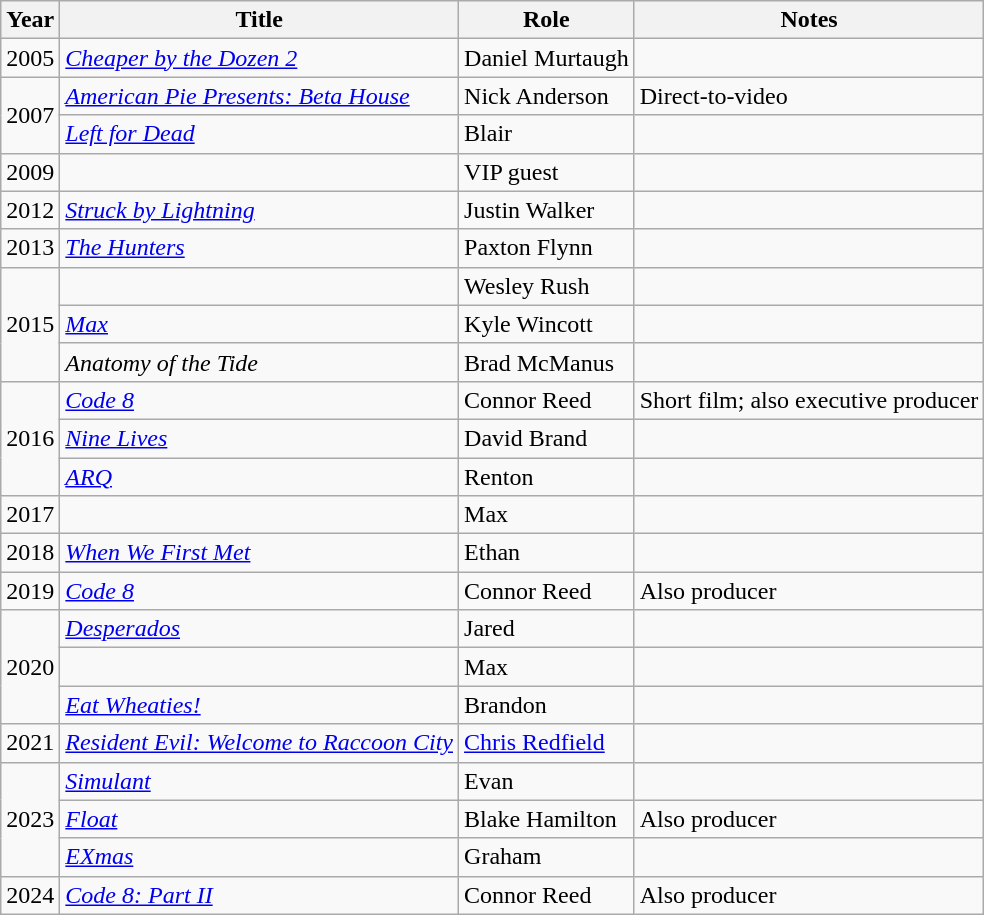<table class="wikitable sortable">
<tr>
<th>Year</th>
<th>Title</th>
<th>Role</th>
<th class="unsortable">Notes</th>
</tr>
<tr>
<td>2005</td>
<td><em><a href='#'>Cheaper by the Dozen 2</a></em></td>
<td>Daniel Murtaugh</td>
<td></td>
</tr>
<tr>
<td rowspan="2">2007</td>
<td><em><a href='#'>American Pie Presents: Beta House</a></em></td>
<td>Nick Anderson</td>
<td>Direct-to-video</td>
</tr>
<tr>
<td><em><a href='#'>Left for Dead</a></em></td>
<td>Blair</td>
<td></td>
</tr>
<tr>
<td>2009</td>
<td><em></em></td>
<td>VIP guest</td>
<td></td>
</tr>
<tr>
<td>2012</td>
<td><em><a href='#'>Struck by Lightning</a></em></td>
<td>Justin Walker</td>
<td></td>
</tr>
<tr>
<td>2013</td>
<td data-sort-value="Hunters, The"><em><a href='#'>The Hunters</a></em></td>
<td>Paxton Flynn</td>
<td></td>
</tr>
<tr>
<td rowspan="3">2015</td>
<td><em></em></td>
<td>Wesley Rush</td>
<td></td>
</tr>
<tr>
<td><em><a href='#'>Max</a></em></td>
<td>Kyle Wincott</td>
<td></td>
</tr>
<tr>
<td><em>Anatomy of the Tide</em></td>
<td>Brad McManus</td>
<td></td>
</tr>
<tr>
<td rowspan="3">2016</td>
<td><em><a href='#'>Code 8</a></em></td>
<td>Connor Reed</td>
<td>Short film; also executive producer</td>
</tr>
<tr>
<td><em><a href='#'>Nine Lives</a></em></td>
<td>David Brand</td>
<td></td>
</tr>
<tr>
<td><em><a href='#'>ARQ</a></em></td>
<td>Renton</td>
<td></td>
</tr>
<tr>
<td>2017</td>
<td><em></em></td>
<td>Max</td>
<td></td>
</tr>
<tr>
<td>2018</td>
<td><em><a href='#'>When We First Met</a></em></td>
<td>Ethan</td>
<td></td>
</tr>
<tr>
<td>2019</td>
<td><em><a href='#'>Code 8</a></em></td>
<td>Connor Reed</td>
<td>Also producer</td>
</tr>
<tr>
<td rowspan="3">2020</td>
<td><em><a href='#'>Desperados</a></em></td>
<td>Jared</td>
<td></td>
</tr>
<tr>
<td><em></em></td>
<td>Max</td>
<td></td>
</tr>
<tr>
<td><em><a href='#'>Eat Wheaties!</a></em></td>
<td>Brandon</td>
<td></td>
</tr>
<tr>
<td>2021</td>
<td><em><a href='#'>Resident Evil: Welcome to Raccoon City</a></em></td>
<td><a href='#'>Chris Redfield</a></td>
<td></td>
</tr>
<tr>
<td rowspan="3">2023</td>
<td><em><a href='#'>Simulant</a></em></td>
<td>Evan</td>
<td></td>
</tr>
<tr>
<td><em><a href='#'>Float</a></em></td>
<td>Blake Hamilton</td>
<td>Also producer</td>
</tr>
<tr>
<td><em><a href='#'>EXmas</a></em></td>
<td>Graham</td>
<td></td>
</tr>
<tr>
<td>2024</td>
<td><em><a href='#'>Code 8: Part II</a></em></td>
<td>Connor Reed</td>
<td>Also producer</td>
</tr>
</table>
